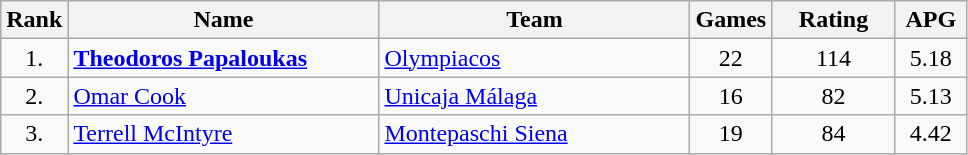<table class="wikitable sortable" style="text-align: center;">
<tr>
<th>Rank</th>
<th width=200>Name</th>
<th width=200>Team</th>
<th>Games</th>
<th width=75>Rating</th>
<th width=40>APG</th>
</tr>
<tr>
<td>1.</td>
<td align="left"> <strong><a href='#'>Theodoros Papaloukas</a></strong></td>
<td align="left"> <a href='#'>Olympiacos</a></td>
<td>22</td>
<td>114</td>
<td>5.18</td>
</tr>
<tr>
<td>2.</td>
<td align="left"> <a href='#'>Omar Cook</a></td>
<td align="left"> <a href='#'>Unicaja Málaga</a></td>
<td>16</td>
<td>82</td>
<td>5.13</td>
</tr>
<tr>
<td>3.</td>
<td align="left"> <a href='#'>Terrell McIntyre</a></td>
<td align="left"> <a href='#'>Montepaschi Siena</a></td>
<td>19</td>
<td>84</td>
<td>4.42</td>
</tr>
</table>
